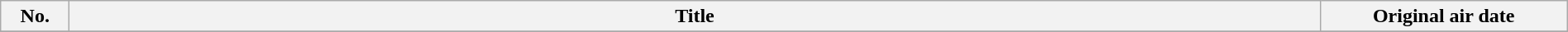<table class="wikitable plainrowheaders" style="width:100%; margin:auto; background:#FFF;">
<tr>
<th style="width:3em;">No.</th>
<th>Title</th>
<th style="width:12em;">Original air date</th>
</tr>
<tr>
</tr>
</table>
